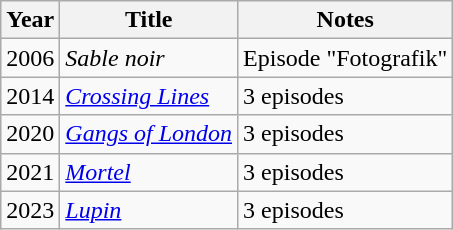<table class="wikitable">
<tr>
<th>Year</th>
<th>Title</th>
<th>Notes</th>
</tr>
<tr>
<td>2006</td>
<td><em>Sable noir</em></td>
<td>Episode "Fotografik"</td>
</tr>
<tr>
<td>2014</td>
<td><em><a href='#'>Crossing Lines</a></em></td>
<td>3 episodes</td>
</tr>
<tr>
<td>2020</td>
<td><em><a href='#'>Gangs of London</a></em></td>
<td>3 episodes</td>
</tr>
<tr>
<td>2021</td>
<td><em><a href='#'>Mortel</a></em></td>
<td>3 episodes</td>
</tr>
<tr>
<td>2023</td>
<td><em><a href='#'>Lupin</a></em></td>
<td>3 episodes</td>
</tr>
</table>
